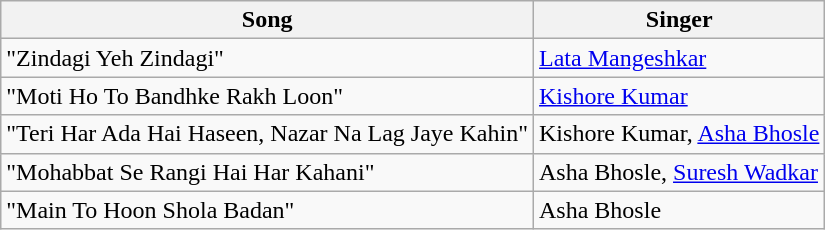<table class="wikitable">
<tr>
<th>Song</th>
<th>Singer</th>
</tr>
<tr>
<td>"Zindagi Yeh Zindagi"</td>
<td><a href='#'>Lata Mangeshkar</a></td>
</tr>
<tr>
<td>"Moti Ho To Bandhke Rakh Loon"</td>
<td><a href='#'>Kishore Kumar</a></td>
</tr>
<tr>
<td>"Teri Har Ada Hai Haseen, Nazar Na Lag Jaye Kahin"</td>
<td>Kishore Kumar, <a href='#'>Asha Bhosle</a></td>
</tr>
<tr>
<td>"Mohabbat Se Rangi Hai Har Kahani"</td>
<td>Asha Bhosle, <a href='#'>Suresh Wadkar</a></td>
</tr>
<tr>
<td>"Main To Hoon Shola Badan"</td>
<td>Asha Bhosle</td>
</tr>
</table>
